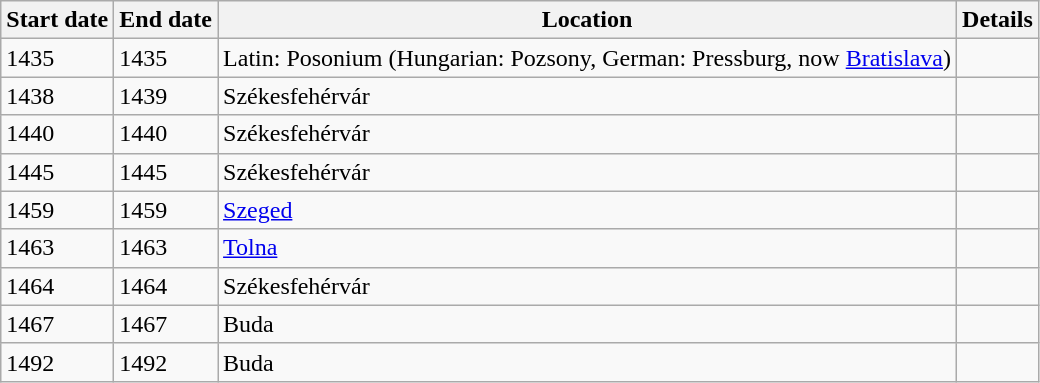<table class="wikitable">
<tr>
<th>Start date</th>
<th>End date</th>
<th>Location</th>
<th>Details</th>
</tr>
<tr>
<td>1435</td>
<td>1435</td>
<td>Latin: Posonium (Hungarian: Pozsony, German: Pressburg, now <a href='#'>Bratislava</a>)</td>
<td></td>
</tr>
<tr>
<td>1438</td>
<td>1439</td>
<td>Székesfehérvár</td>
<td></td>
</tr>
<tr>
<td>1440</td>
<td>1440</td>
<td>Székesfehérvár</td>
<td></td>
</tr>
<tr>
<td>1445</td>
<td>1445</td>
<td>Székesfehérvár</td>
<td></td>
</tr>
<tr>
<td>1459</td>
<td>1459</td>
<td><a href='#'>Szeged</a></td>
<td></td>
</tr>
<tr>
<td>1463</td>
<td>1463</td>
<td><a href='#'>Tolna</a></td>
<td></td>
</tr>
<tr>
<td>1464</td>
<td>1464</td>
<td>Székesfehérvár</td>
<td></td>
</tr>
<tr>
<td>1467</td>
<td>1467</td>
<td>Buda</td>
<td></td>
</tr>
<tr>
<td>1492</td>
<td>1492</td>
<td>Buda</td>
<td></td>
</tr>
</table>
